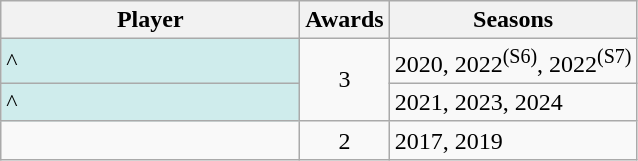<table class="wikitable sortable">
<tr>
<th style=width:12em>Player</th>
<th>Awards</th>
<th>Seasons</th>
</tr>
<tr>
<td style="background:#cfecec; width:3em;">^</td>
<td align="center" rowspan=2>3</td>
<td>2020, 2022<sup>(S6)</sup>, 2022<sup>(S7)</sup></td>
</tr>
<tr>
<td style="background:#cfecec; width:3em;">^</td>
<td>2021, 2023, 2024</td>
</tr>
<tr>
<td></td>
<td align=center>2</td>
<td>2017, 2019</td>
</tr>
</table>
